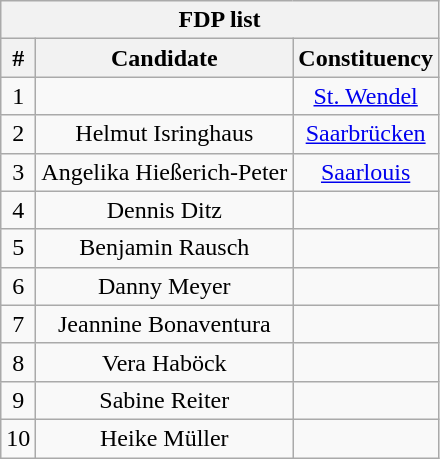<table class="wikitable mw-collapsible mw-collapsed" style="text-align:center">
<tr>
<th colspan=3>FDP list</th>
</tr>
<tr>
<th>#</th>
<th>Candidate</th>
<th>Constituency</th>
</tr>
<tr>
<td>1</td>
<td></td>
<td><a href='#'>St. Wendel</a></td>
</tr>
<tr>
<td>2</td>
<td>Helmut Isringhaus</td>
<td><a href='#'>Saarbrücken</a></td>
</tr>
<tr>
<td>3</td>
<td>Angelika Hießerich-Peter</td>
<td><a href='#'>Saarlouis</a></td>
</tr>
<tr>
<td>4</td>
<td>Dennis Ditz</td>
<td></td>
</tr>
<tr>
<td>5</td>
<td>Benjamin Rausch</td>
<td></td>
</tr>
<tr>
<td>6</td>
<td>Danny Meyer</td>
<td></td>
</tr>
<tr>
<td>7</td>
<td>Jeannine Bonaventura</td>
<td></td>
</tr>
<tr>
<td>8</td>
<td>Vera Haböck</td>
<td></td>
</tr>
<tr>
<td>9</td>
<td>Sabine Reiter</td>
<td></td>
</tr>
<tr>
<td>10</td>
<td>Heike Müller</td>
<td></td>
</tr>
</table>
